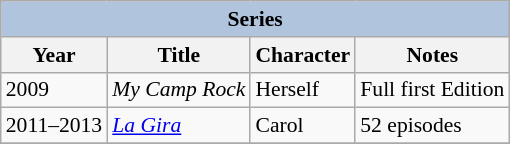<table class="wikitable" style="font-size: 90%;">
<tr>
<th colspan="4" style="background: LightSteelBlue;">Series</th>
</tr>
<tr>
<th>Year</th>
<th>Title</th>
<th>Character</th>
<th>Notes</th>
</tr>
<tr>
<td>2009</td>
<td><em>My Camp Rock</em></td>
<td>Herself</td>
<td>Full first Edition</td>
</tr>
<tr>
<td>2011–2013</td>
<td><em><a href='#'>La Gira</a></em></td>
<td>Carol</td>
<td>52 episodes</td>
</tr>
<tr>
</tr>
</table>
